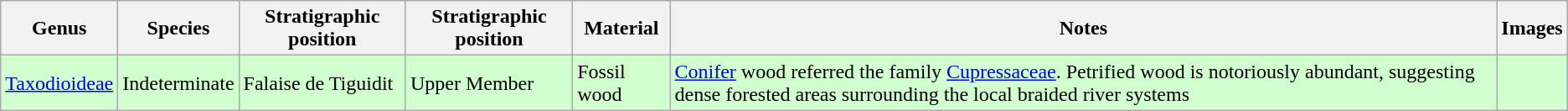<table class="wikitable">
<tr>
<th>Genus</th>
<th>Species</th>
<th>Stratigraphic position</th>
<th>Stratigraphic position</th>
<th>Material</th>
<th>Notes</th>
<th>Images</th>
</tr>
<tr>
<td style="background:#D1FFCF;"><a href='#'>Taxodioideae</a></td>
<td style="background:#D1FFCF;">Indeterminate</td>
<td style="background:#D1FFCF;">Falaise de Tiguidit</td>
<td style="background:#D1FFCF;">Upper Member</td>
<td style="background:#D1FFCF;">Fossil wood</td>
<td style="background:#D1FFCF;"><a href='#'>Conifer</a> wood referred the family <a href='#'>Cupressaceae</a>. Petrified wood is notoriously abundant, suggesting dense forested areas surrounding the local braided river systems</td>
<td style="background:#D1FFCF;"></td>
</tr>
</table>
